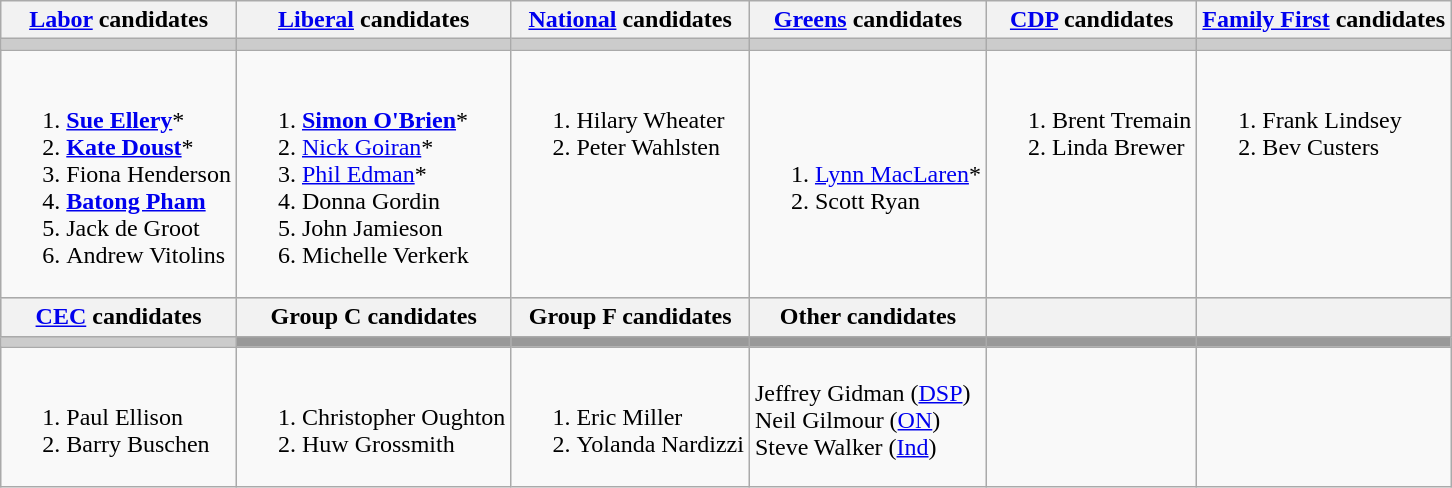<table class="wikitable">
<tr>
<th><a href='#'>Labor</a> candidates</th>
<th><a href='#'>Liberal</a> candidates</th>
<th><a href='#'>National</a> candidates</th>
<th><a href='#'>Greens</a> candidates</th>
<th><a href='#'>CDP</a> candidates</th>
<th><a href='#'>Family First</a> candidates</th>
</tr>
<tr bgcolor="#cccccc">
<td></td>
<td></td>
<td></td>
<td></td>
<td></td>
<td></td>
</tr>
<tr>
<td><br><ol><li><strong><a href='#'>Sue Ellery</a></strong>*</li><li><strong><a href='#'>Kate Doust</a></strong>*</li><li>Fiona Henderson</li><li><strong><a href='#'>Batong Pham</a></strong></li><li>Jack de Groot</li><li>Andrew Vitolins</li></ol></td>
<td><br><ol><li><strong><a href='#'>Simon O'Brien</a></strong>*</li><li><a href='#'>Nick Goiran</a>*</li><li><a href='#'>Phil Edman</a>*</li><li>Donna Gordin</li><li>John Jamieson</li><li>Michelle Verkerk</li></ol></td>
<td valign=top><br><ol><li>Hilary Wheater</li><li>Peter Wahlsten</li></ol></td>
<td><br><ol><li><a href='#'>Lynn MacLaren</a>*</li><li>Scott Ryan</li></ol></td>
<td valign=top><br><ol><li>Brent Tremain</li><li>Linda Brewer</li></ol></td>
<td valign=top><br><ol><li>Frank Lindsey</li><li>Bev Custers</li></ol></td>
</tr>
<tr bgcolor="#cccccc">
<th><a href='#'>CEC</a> candidates</th>
<th>Group C candidates</th>
<th>Group F candidates</th>
<th>Other candidates</th>
<th></th>
<th></th>
</tr>
<tr bgcolor="#cccccc">
<td></td>
<td bgcolor="#999999"></td>
<td bgcolor="#999999"></td>
<td bgcolor="#999999"></td>
<td bgcolor="#999999"></td>
<td bgcolor="#999999"></td>
</tr>
<tr>
<td valign=top><br><ol><li>Paul Ellison</li><li>Barry Buschen</li></ol></td>
<td valign=top><br><ol><li>Christopher Oughton</li><li>Huw Grossmith</li></ol></td>
<td valign=top><br><ol><li>Eric Miller</li><li>Yolanda Nardizzi</li></ol></td>
<td valign=top><br>Jeffrey Gidman (<a href='#'>DSP</a>) <br>
Neil Gilmour (<a href='#'>ON</a>) <br>
Steve Walker (<a href='#'>Ind</a>)</td>
<td valign=top></td>
<td valign=top></td>
</tr>
</table>
